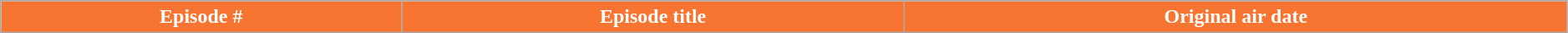<table class="wikitable plainrowheaders"  style="width:99%">
<tr style="color:white">
<th style="background: #F87431;">Episode #</th>
<th style="background: #F87431;">Episode title</th>
<th style="background: #F87431;">Original air date<br>










</th>
</tr>
</table>
